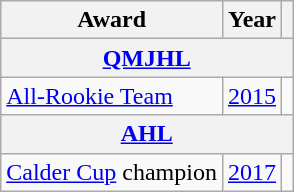<table class="wikitable">
<tr>
<th>Award</th>
<th>Year</th>
<th></th>
</tr>
<tr>
<th colspan="3"><a href='#'>QMJHL</a></th>
</tr>
<tr>
<td><a href='#'>All-Rookie Team</a></td>
<td><a href='#'>2015</a></td>
<td></td>
</tr>
<tr>
<th colspan="3"><a href='#'>AHL</a></th>
</tr>
<tr>
<td><a href='#'>Calder Cup</a> champion</td>
<td><a href='#'>2017</a></td>
<td></td>
</tr>
</table>
